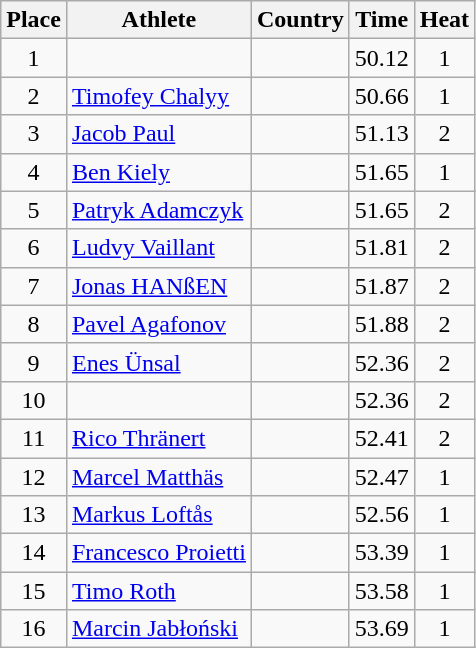<table class="wikitable">
<tr>
<th>Place</th>
<th>Athlete</th>
<th>Country</th>
<th>Time</th>
<th>Heat</th>
</tr>
<tr>
<td align=center>1</td>
<td></td>
<td></td>
<td>50.12</td>
<td align=center>1</td>
</tr>
<tr>
<td align=center>2</td>
<td><a href='#'>Timofey Chalyy</a></td>
<td></td>
<td>50.66</td>
<td align=center>1</td>
</tr>
<tr>
<td align=center>3</td>
<td><a href='#'>Jacob Paul</a></td>
<td></td>
<td>51.13</td>
<td align=center>2</td>
</tr>
<tr>
<td align=center>4</td>
<td><a href='#'>Ben Kiely</a></td>
<td></td>
<td>51.65</td>
<td align=center>1</td>
</tr>
<tr>
<td align=center>5</td>
<td><a href='#'>Patryk Adamczyk</a></td>
<td></td>
<td>51.65</td>
<td align=center>2</td>
</tr>
<tr>
<td align=center>6</td>
<td><a href='#'>Ludvy Vaillant</a></td>
<td></td>
<td>51.81</td>
<td align=center>2</td>
</tr>
<tr>
<td align=center>7</td>
<td><a href='#'>Jonas HANßEN</a></td>
<td></td>
<td>51.87</td>
<td align=center>2</td>
</tr>
<tr>
<td align=center>8</td>
<td><a href='#'>Pavel Agafonov</a></td>
<td></td>
<td>51.88</td>
<td align=center>2</td>
</tr>
<tr>
<td align=center>9</td>
<td><a href='#'>Enes Ünsal</a></td>
<td></td>
<td>52.36</td>
<td align=center>2</td>
</tr>
<tr>
<td align=center>10</td>
<td></td>
<td></td>
<td>52.36</td>
<td align=center>2</td>
</tr>
<tr>
<td align=center>11</td>
<td><a href='#'>Rico Thränert</a></td>
<td></td>
<td>52.41</td>
<td align=center>2</td>
</tr>
<tr>
<td align=center>12</td>
<td><a href='#'>Marcel Matthäs</a></td>
<td></td>
<td>52.47</td>
<td align=center>1</td>
</tr>
<tr>
<td align=center>13</td>
<td><a href='#'>Markus Loftås</a></td>
<td></td>
<td>52.56</td>
<td align=center>1</td>
</tr>
<tr>
<td align=center>14</td>
<td><a href='#'>Francesco Proietti</a></td>
<td></td>
<td>53.39</td>
<td align=center>1</td>
</tr>
<tr>
<td align=center>15</td>
<td><a href='#'>Timo Roth</a></td>
<td></td>
<td>53.58</td>
<td align=center>1</td>
</tr>
<tr>
<td align=center>16</td>
<td><a href='#'>Marcin Jabłoński</a></td>
<td></td>
<td>53.69</td>
<td align=center>1</td>
</tr>
</table>
